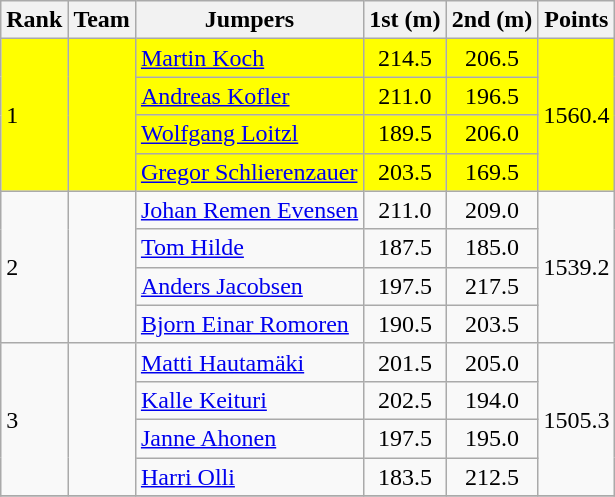<table class="wikitable">
<tr>
<th align=left>Rank</th>
<th>Team</th>
<th>Jumpers</th>
<th align=Center>1st (m)</th>
<th>2nd (m)</th>
<th>Points</th>
</tr>
<tr style="background:#FFFF00;">
<td align=left rowspan="4">1</td>
<td align=left rowspan="4"></td>
<td align=left><a href='#'>Martin Koch</a></td>
<td align=center>214.5</td>
<td align=center>206.5</td>
<td align=center rowspan="4">1560.4</td>
</tr>
<tr style="background:#FFFF00;">
<td align=left><a href='#'>Andreas Kofler</a></td>
<td align=center>211.0</td>
<td align=center>196.5</td>
</tr>
<tr style="background:#FFFF00;">
<td align=left><a href='#'>Wolfgang Loitzl</a></td>
<td align=center>189.5</td>
<td align=center>206.0</td>
</tr>
<tr style="background:#FFFF00;">
<td align=left><a href='#'>Gregor Schlierenzauer</a></td>
<td align=center>203.5</td>
<td align=center>169.5</td>
</tr>
<tr>
<td align=left rowspan="4">2</td>
<td align=left rowspan="4"></td>
<td align=left><a href='#'>Johan Remen Evensen</a></td>
<td align=center>211.0</td>
<td align=center>209.0</td>
<td align=center rowspan="4">1539.2</td>
</tr>
<tr>
<td align=left><a href='#'>Tom Hilde</a></td>
<td align=center>187.5</td>
<td align=center>185.0</td>
</tr>
<tr>
<td align=left><a href='#'>Anders Jacobsen</a></td>
<td align=center>197.5</td>
<td align=center>217.5</td>
</tr>
<tr>
<td align=left><a href='#'>Bjorn Einar Romoren</a></td>
<td align=center>190.5</td>
<td align=center>203.5</td>
</tr>
<tr>
<td align=left rowspan="4">3</td>
<td align=left rowspan="4"></td>
<td align=left><a href='#'>Matti Hautamäki</a></td>
<td align=center>201.5</td>
<td align=center>205.0</td>
<td align=center rowspan="4">1505.3</td>
</tr>
<tr>
<td align=left><a href='#'>Kalle Keituri</a></td>
<td align=center>202.5</td>
<td align=center>194.0</td>
</tr>
<tr>
<td align=left><a href='#'>Janne Ahonen</a></td>
<td align=center>197.5</td>
<td align=center>195.0</td>
</tr>
<tr>
<td align=left><a href='#'>Harri Olli</a></td>
<td align=center>183.5</td>
<td align=center>212.5</td>
</tr>
<tr>
</tr>
</table>
